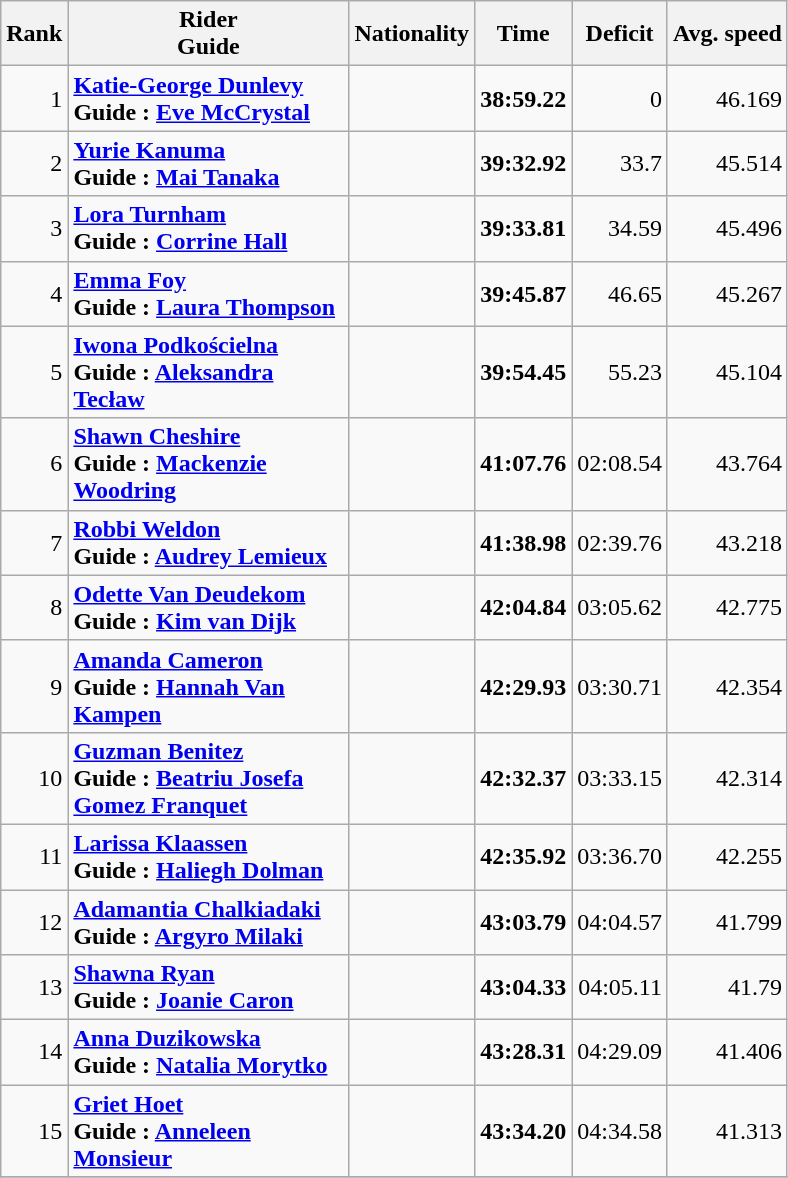<table class="wikitable sortable" style="text-align:left">
<tr>
<th width=20>Rank</th>
<th width=180>Rider <br>Guide</th>
<th>Nationality</th>
<th>Time</th>
<th>Deficit</th>
<th>Avg. speed</th>
</tr>
<tr>
<td align=right>1</td>
<td><strong><a href='#'>Katie-George Dunlevy</a><br>Guide : <a href='#'>Eve McCrystal</a></strong></td>
<td></td>
<td align=right><strong>38:59.22</strong></td>
<td align=right>0</td>
<td align=right>46.169</td>
</tr>
<tr>
<td align=right>2</td>
<td><strong><a href='#'>Yurie Kanuma</a><br>Guide : <a href='#'>Mai Tanaka</a></strong></td>
<td></td>
<td align=right><strong>39:32.92</strong></td>
<td align=right>33.7</td>
<td align=right>45.514</td>
</tr>
<tr>
<td align=right>3</td>
<td><strong><a href='#'>Lora Turnham</a><br>Guide : <a href='#'>Corrine Hall</a></strong></td>
<td></td>
<td align=right><strong>39:33.81</strong></td>
<td align=right>34.59</td>
<td align=right>45.496</td>
</tr>
<tr>
<td align=right>4</td>
<td><strong><a href='#'>Emma Foy</a><br>Guide : <a href='#'>Laura Thompson</a></strong></td>
<td></td>
<td align=right><strong>39:45.87</strong></td>
<td align=right>46.65</td>
<td align=right>45.267</td>
</tr>
<tr>
<td align=right>5</td>
<td><strong><a href='#'>Iwona Podkościelna</a><br>Guide : <a href='#'>Aleksandra Tecław</a></strong></td>
<td></td>
<td align=right><strong>39:54.45</strong></td>
<td align=right>55.23</td>
<td align=right>45.104</td>
</tr>
<tr>
<td align=right>6</td>
<td><strong><a href='#'>Shawn Cheshire</a><br>Guide : <a href='#'>Mackenzie Woodring</a></strong></td>
<td></td>
<td align=right><strong>41:07.76</strong></td>
<td align=right>02:08.54</td>
<td align=right>43.764</td>
</tr>
<tr>
<td align=right>7</td>
<td><strong><a href='#'>Robbi Weldon</a><br>Guide : <a href='#'>Audrey Lemieux</a></strong></td>
<td></td>
<td align=right><strong>41:38.98</strong></td>
<td align=right>02:39.76</td>
<td align=right>43.218</td>
</tr>
<tr>
<td align=right>8</td>
<td><strong><a href='#'>Odette Van Deudekom</a><br>Guide : <a href='#'>Kim van Dijk</a></strong></td>
<td></td>
<td align=right><strong>42:04.84</strong></td>
<td align=right>03:05.62</td>
<td align=right>42.775</td>
</tr>
<tr>
<td align=right>9</td>
<td><strong><a href='#'>Amanda Cameron</a><br>Guide : <a href='#'>Hannah Van Kampen</a></strong></td>
<td></td>
<td align=right><strong>42:29.93</strong></td>
<td align=right>03:30.71</td>
<td align=right>42.354</td>
</tr>
<tr>
<td align=right>10</td>
<td><strong><a href='#'>Guzman Benitez</a><br>Guide : <a href='#'>Beatriu Josefa Gomez Franquet</a></strong></td>
<td></td>
<td align=right><strong>42:32.37</strong></td>
<td align=right>03:33.15</td>
<td align=right>42.314</td>
</tr>
<tr>
<td align=right>11</td>
<td><strong><a href='#'>Larissa Klaassen</a><br>Guide : <a href='#'>Haliegh Dolman</a></strong></td>
<td></td>
<td align=right><strong>42:35.92</strong></td>
<td align=right>03:36.70</td>
<td align=right>42.255</td>
</tr>
<tr>
<td align=right>12</td>
<td><strong><a href='#'>Adamantia Chalkiadaki</a><br>Guide : <a href='#'>Argyro Milaki</a></strong></td>
<td></td>
<td align=right><strong>43:03.79</strong></td>
<td align=right>04:04.57</td>
<td align=right>41.799</td>
</tr>
<tr>
<td align=right>13</td>
<td><strong><a href='#'>Shawna Ryan</a><br>Guide : <a href='#'>Joanie Caron</a></strong></td>
<td></td>
<td align=right><strong>43:04.33</strong></td>
<td align=right>04:05.11</td>
<td align=right>41.79</td>
</tr>
<tr>
<td align=right>14</td>
<td><strong><a href='#'>Anna Duzikowska</a><br>Guide : <a href='#'>Natalia Morytko</a></strong></td>
<td></td>
<td align=right><strong>43:28.31</strong></td>
<td align=right>04:29.09</td>
<td align=right>41.406</td>
</tr>
<tr>
<td align=right>15</td>
<td><strong><a href='#'>Griet Hoet</a><br>Guide : <a href='#'>Anneleen Monsieur</a></strong></td>
<td></td>
<td align=right><strong>43:34.20</strong></td>
<td align=right>04:34.58</td>
<td align=right>41.313</td>
</tr>
<tr>
</tr>
</table>
